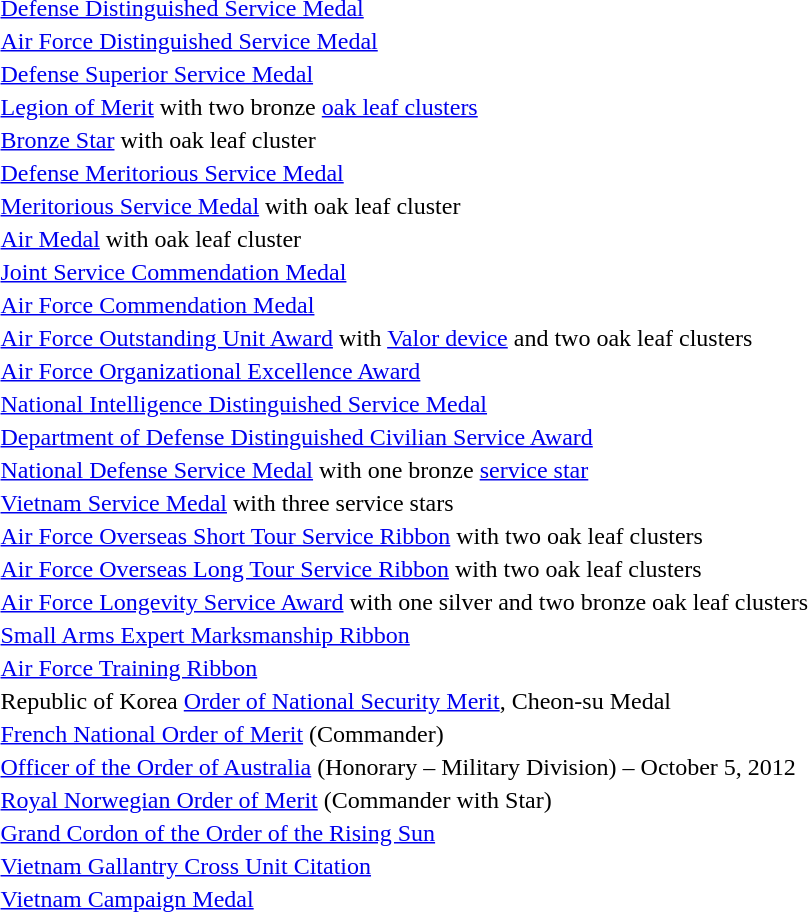<table>
<tr>
<td></td>
<td><a href='#'>Defense Distinguished Service Medal</a></td>
</tr>
<tr>
<td></td>
<td><a href='#'>Air Force Distinguished Service Medal</a></td>
</tr>
<tr>
<td></td>
<td><a href='#'>Defense Superior Service Medal</a></td>
</tr>
<tr>
<td><span></span><span></span></td>
<td><a href='#'>Legion of Merit</a> with two bronze <a href='#'>oak leaf clusters</a></td>
</tr>
<tr>
<td></td>
<td><a href='#'>Bronze Star</a> with oak leaf cluster</td>
</tr>
<tr>
<td></td>
<td><a href='#'>Defense Meritorious Service Medal</a></td>
</tr>
<tr>
<td></td>
<td><a href='#'>Meritorious Service Medal</a> with oak leaf cluster</td>
</tr>
<tr>
<td></td>
<td><a href='#'>Air Medal</a> with oak leaf cluster</td>
</tr>
<tr>
<td></td>
<td><a href='#'>Joint Service Commendation Medal</a></td>
</tr>
<tr>
<td></td>
<td><a href='#'>Air Force Commendation Medal</a></td>
</tr>
<tr>
<td></td>
<td><a href='#'>Air Force Outstanding Unit Award</a> with <a href='#'>Valor device</a> and two oak leaf clusters</td>
</tr>
<tr>
<td></td>
<td><a href='#'>Air Force Organizational Excellence Award</a></td>
</tr>
<tr>
<td></td>
<td><a href='#'>National Intelligence Distinguished Service Medal</a></td>
</tr>
<tr>
<td></td>
<td><a href='#'>Department of Defense Distinguished Civilian Service Award</a></td>
</tr>
<tr>
<td></td>
<td><a href='#'>National Defense Service Medal</a> with one bronze <a href='#'>service star</a></td>
</tr>
<tr>
<td><span></span><span></span><span></span></td>
<td><a href='#'>Vietnam Service Medal</a> with three service stars</td>
</tr>
<tr>
<td><span></span><span></span></td>
<td><a href='#'>Air Force Overseas Short Tour Service Ribbon</a> with two oak leaf clusters</td>
</tr>
<tr>
<td><span></span><span></span></td>
<td><a href='#'>Air Force Overseas Long Tour Service Ribbon</a> with two oak leaf clusters</td>
</tr>
<tr>
<td><span></span><span></span><span></span></td>
<td><a href='#'>Air Force Longevity Service Award</a> with one silver and two bronze oak leaf clusters</td>
</tr>
<tr>
<td></td>
<td><a href='#'>Small Arms Expert Marksmanship Ribbon</a></td>
</tr>
<tr>
<td></td>
<td><a href='#'>Air Force Training Ribbon</a></td>
</tr>
<tr>
<td></td>
<td>Republic of Korea <a href='#'>Order of National Security Merit</a>, Cheon-su Medal</td>
</tr>
<tr>
<td></td>
<td><a href='#'>French National Order of Merit</a> (Commander)</td>
</tr>
<tr>
<td></td>
<td><a href='#'>Officer of the Order of Australia</a> (Honorary – Military Division) – October 5, 2012</td>
</tr>
<tr>
<td></td>
<td><a href='#'>Royal Norwegian Order of Merit</a> (Commander with Star)</td>
</tr>
<tr>
<td></td>
<td><a href='#'>Grand Cordon of the Order of the Rising Sun</a></td>
</tr>
<tr>
<td></td>
<td><a href='#'>Vietnam Gallantry Cross Unit Citation</a></td>
</tr>
<tr>
<td></td>
<td><a href='#'>Vietnam Campaign Medal</a></td>
</tr>
</table>
